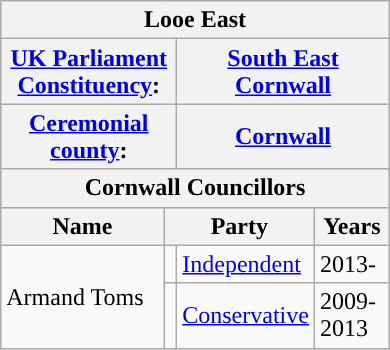<table class="wikitable vcard" border="1" cellpadding="2" cellspacing="0" align="right" width="260" style="margin-left:0.5em;">
<tr>
<th class="fn org" colspan=4 align=center bgcolor="#ff9999"><strong>Looe East</strong></th>
</tr>
<tr class="note">
<th colspan=2><a href='#'>UK Parliament Constituency</a>:</th>
<th colspan=2><a href='#'>South East Cornwall</a></th>
</tr>
<tr class="note">
<th colspan=2><a href='#'>Ceremonial county</a>:</th>
<th colspan=2><a href='#'>Cornwall</a></th>
</tr>
<tr>
<th colspan=4 align=center bgcolor="#ff9999">Cornwall Councillors</th>
</tr>
<tr>
<th>Name</th>
<th colspan=2>Party</th>
<th>Years</th>
</tr>
<tr>
<td rowspan="2">Armand Toms</td>
<td style="background-color: "></td>
<td><a href='#'>Independent</a></td>
<td>2013-</td>
</tr>
<tr>
<td style="background-color: "></td>
<td><a href='#'>Conservative</a></td>
<td>2009-2013</td>
</tr>
</table>
